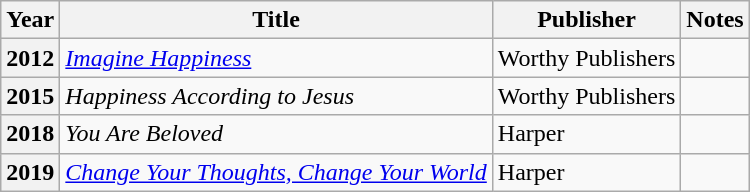<table class="wikitable sortable plainrowheaders">
<tr>
<th scope="col">Year</th>
<th scope="col">Title</th>
<th scope="col">Publisher</th>
<th class="unsortable" scope="col">Notes</th>
</tr>
<tr>
<th scope="row">2012</th>
<td><em><a href='#'>Imagine Happiness</a></em></td>
<td>Worthy Publishers</td>
<td></td>
</tr>
<tr>
<th scope="row">2015</th>
<td><em>Happiness According to Jesus</em></td>
<td>Worthy Publishers</td>
<td></td>
</tr>
<tr>
<th scope="row">2018</th>
<td><em>You Are Beloved</em></td>
<td>Harper</td>
<td></td>
</tr>
<tr>
<th scope="row">2019</th>
<td><em><a href='#'>Change Your Thoughts, Change Your World</a></em></td>
<td>Harper</td>
<td></td>
</tr>
</table>
